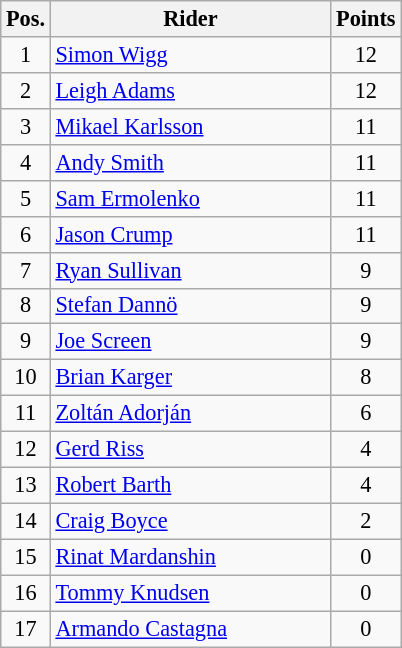<table class=wikitable style="font-size:93%; text-align:center;">
<tr>
<th width=25px>Pos.</th>
<th width=180px>Rider</th>
<th width=40px>Points</th>
</tr>
<tr>
<td>1</td>
<td style="text-align:left;"> <a href='#'>Simon Wigg</a></td>
<td>12</td>
</tr>
<tr>
<td>2</td>
<td style="text-align:left;"> <a href='#'>Leigh Adams</a></td>
<td>12</td>
</tr>
<tr>
<td>3</td>
<td style="text-align:left;"> <a href='#'>Mikael Karlsson</a></td>
<td>11</td>
</tr>
<tr>
<td>4</td>
<td style="text-align:left;"> <a href='#'>Andy Smith</a></td>
<td>11</td>
</tr>
<tr>
<td>5</td>
<td style="text-align:left;"> <a href='#'>Sam Ermolenko</a></td>
<td>11</td>
</tr>
<tr>
<td>6</td>
<td style="text-align:left;"> <a href='#'>Jason Crump</a></td>
<td>11</td>
</tr>
<tr>
<td>7</td>
<td style="text-align:left;"> <a href='#'>Ryan Sullivan</a></td>
<td>9</td>
</tr>
<tr>
<td>8</td>
<td style="text-align:left;"> <a href='#'>Stefan Dannö</a></td>
<td>9</td>
</tr>
<tr>
<td>9</td>
<td style="text-align:left;"> <a href='#'>Joe Screen</a></td>
<td>9</td>
</tr>
<tr>
<td>10</td>
<td style="text-align:left;"> <a href='#'>Brian Karger</a></td>
<td>8</td>
</tr>
<tr>
<td>11</td>
<td style="text-align:left;"> <a href='#'>Zoltán Adorján</a></td>
<td>6</td>
</tr>
<tr>
<td>12</td>
<td style="text-align:left;"> <a href='#'>Gerd Riss</a></td>
<td>4</td>
</tr>
<tr>
<td>13</td>
<td style="text-align:left;"> <a href='#'>Robert Barth</a></td>
<td>4</td>
</tr>
<tr>
<td>14</td>
<td style="text-align:left;"> <a href='#'>Craig Boyce</a></td>
<td>2</td>
</tr>
<tr>
<td>15</td>
<td style="text-align:left;"> <a href='#'>Rinat Mardanshin</a></td>
<td>0</td>
</tr>
<tr>
<td>16</td>
<td style="text-align:left;"> <a href='#'>Tommy Knudsen</a></td>
<td>0</td>
</tr>
<tr>
<td>17</td>
<td style="text-align:left;"> <a href='#'>Armando Castagna</a></td>
<td>0</td>
</tr>
</table>
